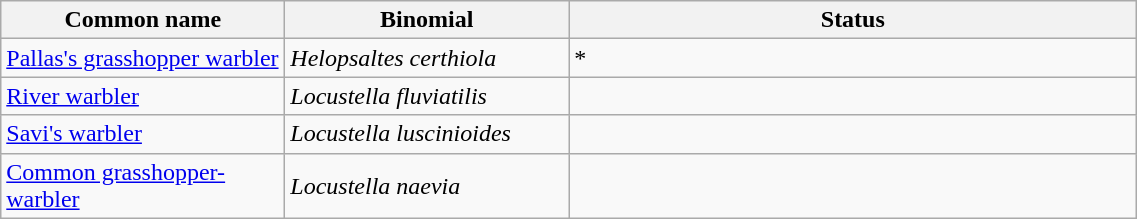<table width=60% class="wikitable">
<tr>
<th width=15%>Common name</th>
<th width=15%>Binomial</th>
<th width=30%>Status</th>
</tr>
<tr>
<td><a href='#'>Pallas's grasshopper warbler</a></td>
<td><em>Helopsaltes certhiola</em></td>
<td>*</td>
</tr>
<tr>
<td><a href='#'>River warbler</a></td>
<td><em>Locustella fluviatilis</em></td>
<td></td>
</tr>
<tr>
<td><a href='#'>Savi's warbler</a></td>
<td><em>Locustella luscinioides</em></td>
<td></td>
</tr>
<tr>
<td><a href='#'>Common grasshopper-warbler</a></td>
<td><em>Locustella naevia</em></td>
<td></td>
</tr>
</table>
